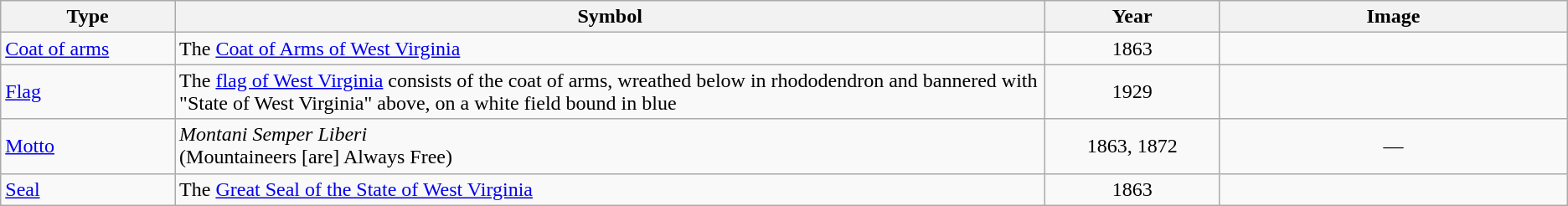<table class="wikitable">
<tr>
<th width="10%">Type</th>
<th width="50%">Symbol</th>
<th width="10%">Year</th>
<th width="20%">Image</th>
</tr>
<tr>
<td><a href='#'>Coat of arms</a></td>
<td>The <a href='#'>Coat of Arms of West Virginia</a></td>
<td align="center">1863</td>
<td align="center"></td>
</tr>
<tr>
<td><a href='#'>Flag</a></td>
<td>The <a href='#'>flag of West Virginia</a> consists of the coat of arms, wreathed below in rhododendron and bannered with "State of West Virginia" above, on a white field bound in blue</td>
<td align="center">1929</td>
<td align="center"></td>
</tr>
<tr>
<td><a href='#'>Motto</a></td>
<td><em>Montani Semper Liberi</em><br> (Mountaineers [are] Always Free)</td>
<td align="center">1863, 1872</td>
<td align="center">—</td>
</tr>
<tr>
<td><a href='#'>Seal</a></td>
<td>The <a href='#'>Great Seal of the State of West Virginia</a></td>
<td align="center">1863</td>
<td align="center"></td>
</tr>
</table>
